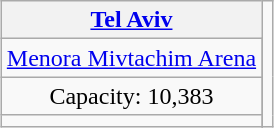<table class="wikitable" style="margin:1em auto; text-align:center">
<tr>
<th colspan=2><a href='#'>Tel Aviv</a></th>
<td rowspan=4></td>
</tr>
<tr>
<td><a href='#'>Menora Mivtachim Arena</a></td>
</tr>
<tr>
<td>Capacity: 10,383</td>
</tr>
<tr>
<td></td>
</tr>
</table>
